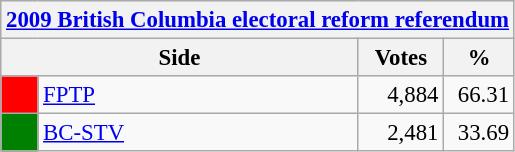<table class="wikitable" style="font-size: 95%; clear:both">
<tr style="background-color:#E9E9E9">
<th colspan=4><a href='#'>2009 British Columbia electoral reform referendum</a></th>
</tr>
<tr style="background-color:#E9E9E9">
<th colspan=2 style="width: 130px">Side</th>
<th style="width: 50px">Votes</th>
<th style="width: 40px">%</th>
</tr>
<tr>
<td bgcolor="red"></td>
<td><a href='#'>FPTP</a></td>
<td align="right">4,884</td>
<td align="right">66.31</td>
</tr>
<tr>
<td bgcolor="green"></td>
<td><a href='#'>BC-STV</a></td>
<td align="right">2,481</td>
<td align="right">33.69</td>
</tr>
</table>
